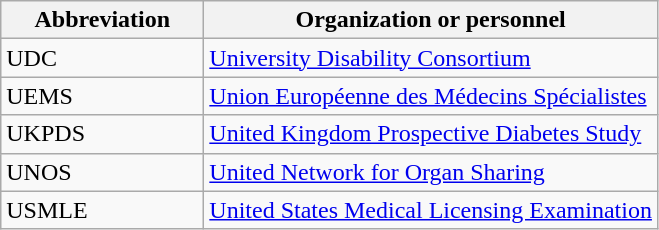<table class="wikitable sortable">
<tr>
<th style="width:8em;">Abbreviation</th>
<th>Organization or personnel</th>
</tr>
<tr>
<td>UDC</td>
<td><a href='#'>University Disability Consortium</a></td>
</tr>
<tr>
<td>UEMS</td>
<td><a href='#'>Union Européenne des Médecins Spécialistes</a></td>
</tr>
<tr>
<td>UKPDS</td>
<td><a href='#'>United Kingdom Prospective Diabetes Study</a></td>
</tr>
<tr>
<td>UNOS</td>
<td><a href='#'>United Network for Organ Sharing</a></td>
</tr>
<tr>
<td>USMLE</td>
<td><a href='#'>United States Medical Licensing Examination</a></td>
</tr>
</table>
